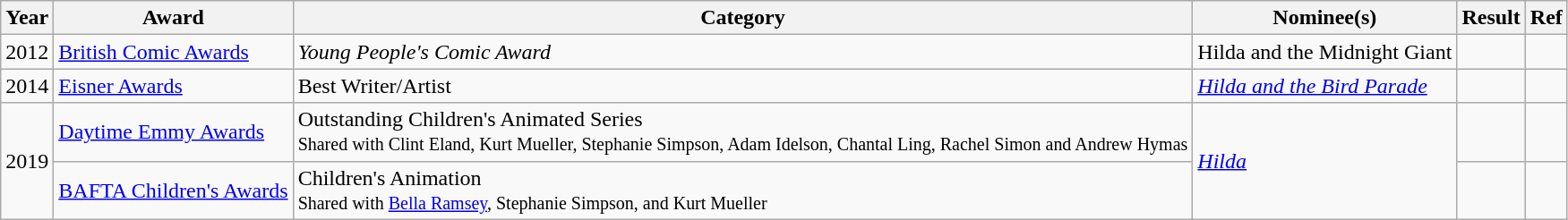<table class="wikitable sortable">
<tr>
<th>Year</th>
<th>Award</th>
<th>Category</th>
<th>Nominee(s)</th>
<th>Result</th>
<th>Ref</th>
</tr>
<tr>
<td>2012</td>
<td><a href='#'>British Comic Awards</a></td>
<td><em>Young People's Comic Award</em></td>
<td>Hilda and the Midnight Giant</td>
<td></td>
<td></td>
</tr>
<tr>
<td>2014</td>
<td><a href='#'>Eisner Awards</a></td>
<td>Best Writer/Artist</td>
<td><em><a href='#'>Hilda and the Bird Parade</a></em></td>
<td></td>
<td></td>
</tr>
<tr>
<td rowspan="2">2019</td>
<td><a href='#'>Daytime Emmy Awards</a></td>
<td>Outstanding Children's Animated Series<br><small>Shared with Clint Eland, Kurt Mueller, Stephanie Simpson, Adam Idelson, Chantal Ling, Rachel Simon and Andrew Hymas</small></td>
<td rowspan="2"><em><a href='#'>Hilda</a></em></td>
<td></td>
<td></td>
</tr>
<tr>
<td><a href='#'>BAFTA Children's Awards</a></td>
<td>Children's Animation<br><small>Shared with <a href='#'>Bella Ramsey</a>, Stephanie Simpson, and Kurt Mueller</small></td>
<td></td>
<td></td>
</tr>
</table>
